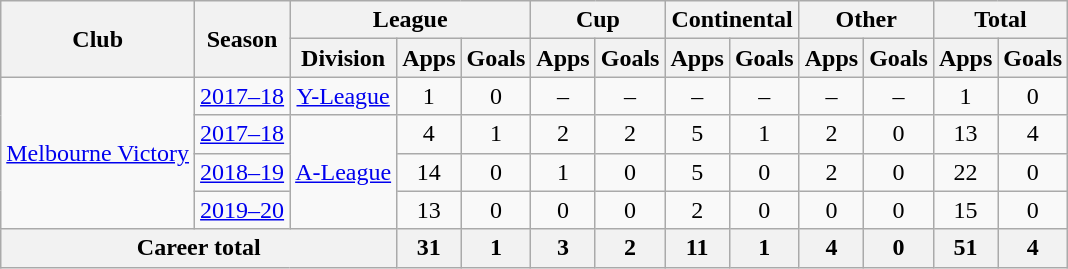<table class="wikitable" border="1" style="font-size:100%; text-align: center;">
<tr>
<th rowspan="2">Club</th>
<th rowspan="2">Season</th>
<th colspan="3">League</th>
<th colspan="2">Cup</th>
<th colspan="2">Continental</th>
<th colspan="2">Other</th>
<th colspan="2">Total</th>
</tr>
<tr>
<th>Division</th>
<th>Apps</th>
<th>Goals</th>
<th>Apps</th>
<th>Goals</th>
<th>Apps</th>
<th>Goals</th>
<th>Apps</th>
<th>Goals</th>
<th>Apps</th>
<th>Goals</th>
</tr>
<tr>
<td rowspan="4" valign="middle"><a href='#'>Melbourne Victory</a></td>
<td><a href='#'>2017–18</a></td>
<td><a href='#'>Y-League</a></td>
<td>1</td>
<td>0</td>
<td>–</td>
<td>–</td>
<td>–</td>
<td>–</td>
<td>–</td>
<td>–</td>
<td>1</td>
<td>0</td>
</tr>
<tr>
<td><a href='#'>2017–18</a></td>
<td rowspan="3" valign="middle"><a href='#'>A-League</a></td>
<td>4</td>
<td>1</td>
<td>2</td>
<td>2</td>
<td>5</td>
<td>1</td>
<td>2</td>
<td>0</td>
<td>13</td>
<td>4</td>
</tr>
<tr>
<td><a href='#'>2018–19</a></td>
<td>14</td>
<td>0</td>
<td>1</td>
<td>0</td>
<td>5</td>
<td>0</td>
<td>2</td>
<td>0</td>
<td>22</td>
<td>0</td>
</tr>
<tr>
<td><a href='#'>2019–20</a></td>
<td>13</td>
<td>0</td>
<td>0</td>
<td>0</td>
<td>2</td>
<td>0</td>
<td>0</td>
<td>0</td>
<td>15</td>
<td>0</td>
</tr>
<tr>
<th colspan="3">Career total</th>
<th>31</th>
<th>1</th>
<th>3</th>
<th>2</th>
<th>11</th>
<th>1</th>
<th>4</th>
<th>0</th>
<th>51</th>
<th>4</th>
</tr>
</table>
